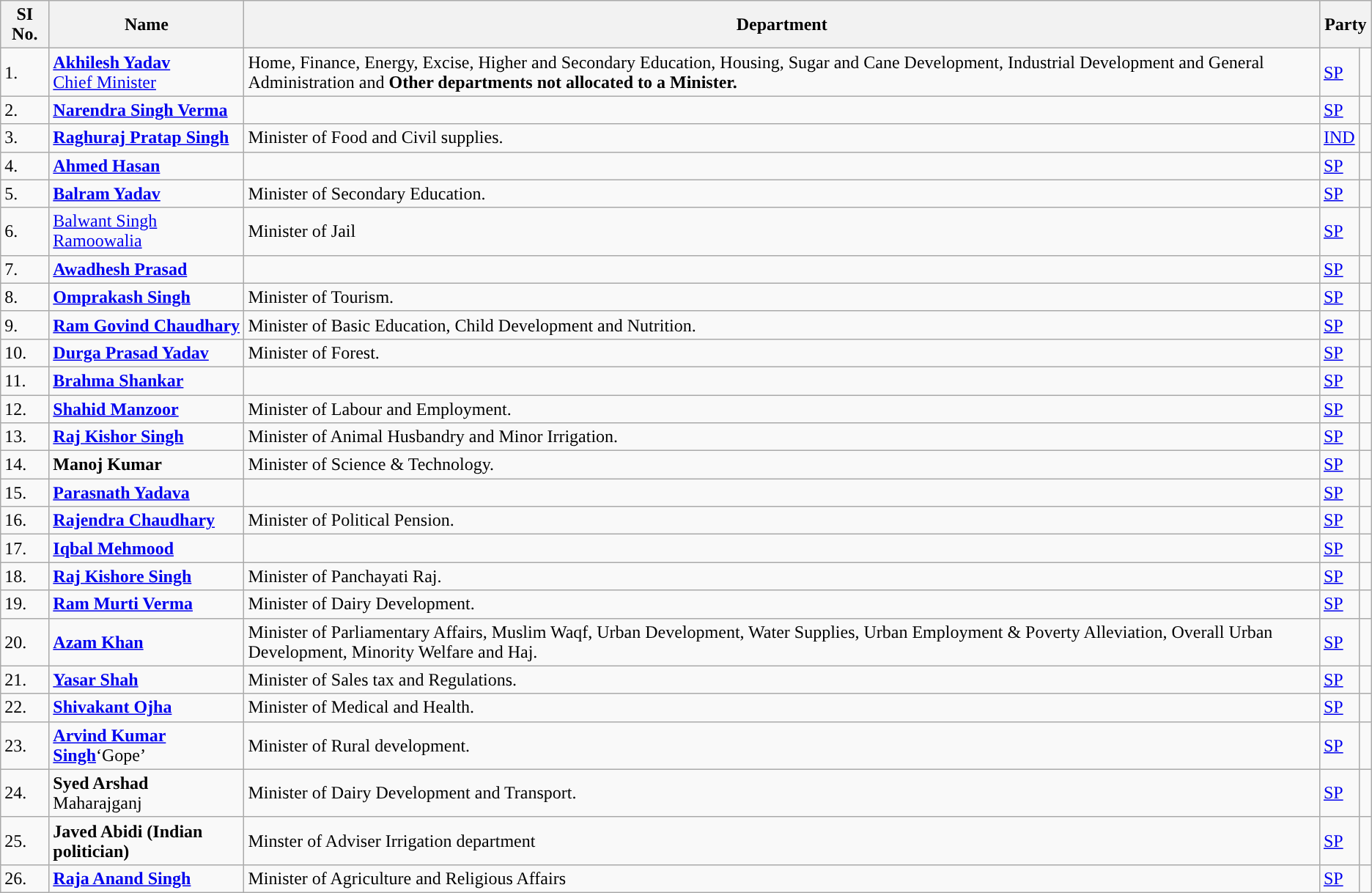<table class="wikitable sortable">
<tr>
<th>SI No.</th>
<th>Name</th>
<th>Department</th>
<th colspan="2" scope="col">Party</th>
</tr>
<tr>
<td>1.</td>
<td><strong><a href='#'>Akhilesh Yadav</a></strong><br><a href='#'>Chief Minister</a></td>
<td>Home, Finance, Energy, Excise, Higher and Secondary Education, Housing, Sugar and Cane Development, Industrial Development and General Administration and <strong>Other departments not allocated to a Minister.</strong></td>
<td><a href='#'>SP</a></td>
<td width="4px" style="background-color: "></td>
</tr>
<tr>
<td>2.</td>
<td><strong><a href='#'>Narendra Singh Verma </a></strong></td>
<td></td>
<td><a href='#'>SP</a></td>
<td width="4px" style="background-color: "></td>
</tr>
<tr>
<td>3.</td>
<td><strong><a href='#'>Raghuraj Pratap Singh</a></strong></td>
<td>Minister of Food and Civil supplies.</td>
<td><a href='#'>IND</a></td>
<td width="4px" style="background-color: "></td>
</tr>
<tr>
<td>4.</td>
<td><strong><a href='#'>Ahmed Hasan</a></strong></td>
<td></td>
<td><a href='#'>SP</a></td>
<td width="4px" style="background-color: "></td>
</tr>
<tr>
<td>5.</td>
<td><strong><a href='#'>Balram Yadav</a></strong></td>
<td>Minister of Secondary Education.</td>
<td><a href='#'>SP</a></td>
<td width="4px" style="background-color: "></td>
</tr>
<tr>
<td>6.</td>
<td><a href='#'>Balwant Singh Ramoowalia</a></td>
<td>Minister of Jail</td>
<td><a href='#'>SP</a></td>
<td width="4px" style="background-color: "></td>
</tr>
<tr>
<td>7.</td>
<td><strong><a href='#'>Awadhesh Prasad</a></strong></td>
<td></td>
<td><a href='#'>SP</a></td>
<td width="4px" style="background-color: "></td>
</tr>
<tr>
<td>8.</td>
<td><strong><a href='#'>Omprakash Singh</a></strong></td>
<td>Minister of Tourism.</td>
<td><a href='#'>SP</a></td>
<td width="4px" style="background-color: "></td>
</tr>
<tr>
<td>9.</td>
<td><strong><a href='#'>Ram Govind Chaudhary</a></strong></td>
<td>Minister of Basic Education, Child Development and Nutrition.</td>
<td><a href='#'>SP</a></td>
<td width="4px" style="background-color: "></td>
</tr>
<tr>
<td>10.</td>
<td><strong><a href='#'>Durga Prasad Yadav</a></strong></td>
<td>Minister of Forest.</td>
<td><a href='#'>SP</a></td>
<td width="4px" style="background-color: "></td>
</tr>
<tr>
<td>11.</td>
<td><strong><a href='#'>Brahma Shankar</a></strong></td>
<td></td>
<td><a href='#'>SP</a></td>
<td width="4px" style="background-color: "></td>
</tr>
<tr>
<td>12.</td>
<td><strong><a href='#'>Shahid Manzoor</a></strong></td>
<td>Minister of Labour and Employment.</td>
<td><a href='#'>SP</a></td>
<td width="4px" style="background-color: "></td>
</tr>
<tr>
<td>13.</td>
<td><strong><a href='#'>Raj Kishor Singh</a></strong></td>
<td>Minister of Animal Husbandry and Minor Irrigation.</td>
<td><a href='#'>SP</a></td>
<td width="4px" style="background-color: "></td>
</tr>
<tr>
<td>14.</td>
<td><strong>Manoj Kumar</strong></td>
<td>Minister of Science & Technology.</td>
<td><a href='#'>SP</a></td>
<td width="4px" style="background-color: "></td>
</tr>
<tr>
<td>15.</td>
<td><strong><a href='#'>Parasnath Yadava</a></strong></td>
<td></td>
<td><a href='#'>SP</a></td>
<td width="4px" style="background-color: "></td>
</tr>
<tr>
<td>16.</td>
<td><strong><a href='#'>Rajendra Chaudhary</a></strong></td>
<td>Minister of Political Pension.</td>
<td><a href='#'>SP</a></td>
<td width="4px" style="background-color: "></td>
</tr>
<tr>
<td>17.</td>
<td><strong><a href='#'>Iqbal Mehmood</a></strong></td>
<td></td>
<td><a href='#'>SP</a></td>
<td width="4px" style="background-color: "></td>
</tr>
<tr>
<td>18.</td>
<td><strong><a href='#'>Raj Kishore Singh</a></strong></td>
<td>Minister of Panchayati Raj.</td>
<td><a href='#'>SP</a></td>
<td width="4px" style="background-color: "></td>
</tr>
<tr>
<td>19.</td>
<td><strong><a href='#'>Ram Murti Verma</a></strong></td>
<td>Minister of Dairy Development.</td>
<td><a href='#'>SP</a></td>
<td width="4px" style="background-color: "></td>
</tr>
<tr>
<td>20.</td>
<td><strong><a href='#'>Azam Khan</a></strong></td>
<td>Minister of Parliamentary Affairs, Muslim Waqf, Urban Development, Water Supplies, Urban Employment & Poverty Alleviation, Overall Urban Development, Minority Welfare and Haj.</td>
<td><a href='#'>SP</a></td>
<td width="4px" style="background-color: "></td>
</tr>
<tr>
<td>21.</td>
<td><strong><a href='#'>Yasar Shah</a></strong></td>
<td>Minister of Sales tax and Regulations.</td>
<td><a href='#'>SP</a></td>
<td width="4px" style="background-color: "></td>
</tr>
<tr>
<td>22.</td>
<td><strong><a href='#'>Shivakant Ojha</a></strong></td>
<td>Minister of Medical and Health.</td>
<td><a href='#'>SP</a></td>
<td width="4px" style="background-color: "></td>
</tr>
<tr>
<td>23.</td>
<td><strong><a href='#'>Arvind Kumar Singh</a></strong>‘Gope’</td>
<td>Minister of Rural development.</td>
<td><a href='#'>SP</a></td>
<td width="4px" style="background-color: "></td>
</tr>
<tr>
<td>24.</td>
<td><strong>Syed Arshad</strong><br>Maharajganj</td>
<td>Minister of Dairy Development and Transport.</td>
<td><a href='#'>SP</a></td>
<td width="4px" style="background-color: "></td>
</tr>
<tr>
<td>25.</td>
<td><strong>Javed Abidi (Indian politician)</strong></td>
<td>Minster of Adviser Irrigation department</td>
<td><a href='#'>SP</a></td>
<td width="4px" style="background-color: "></td>
</tr>
<tr>
<td>26.</td>
<td><a href='#'><strong>Raja Anand Singh</strong></a></td>
<td>Minister of Agriculture and Religious Affairs</td>
<td><a href='#'>SP</a></td>
<td width="4px" style="background-color: "></td>
</tr>
</table>
